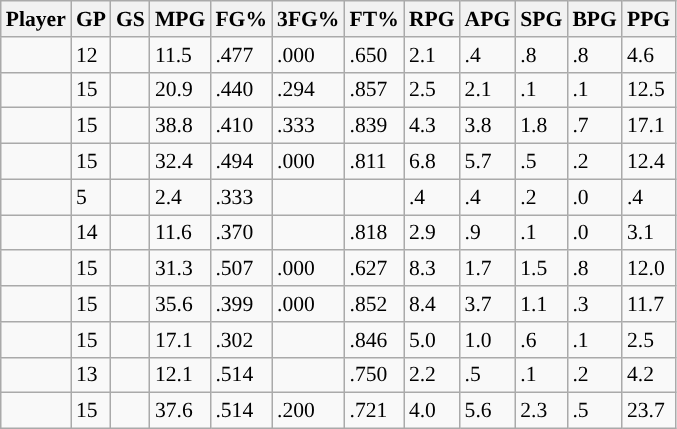<table class="wikitable sortable" style="font-size: 90%">
<tr>
<th>Player</th>
<th>GP</th>
<th>GS</th>
<th>MPG</th>
<th>FG%</th>
<th>3FG%</th>
<th>FT%</th>
<th>RPG</th>
<th>APG</th>
<th>SPG</th>
<th>BPG</th>
<th>PPG</th>
</tr>
<tr>
<td></td>
<td>12</td>
<td></td>
<td>11.5</td>
<td>.477</td>
<td>.000</td>
<td>.650</td>
<td>2.1</td>
<td>.4</td>
<td>.8</td>
<td>.8</td>
<td>4.6</td>
</tr>
<tr>
<td></td>
<td>15</td>
<td></td>
<td>20.9</td>
<td>.440</td>
<td>.294</td>
<td>.857</td>
<td>2.5</td>
<td>2.1</td>
<td>.1</td>
<td>.1</td>
<td>12.5</td>
</tr>
<tr>
<td></td>
<td>15</td>
<td></td>
<td>38.8</td>
<td>.410</td>
<td>.333</td>
<td>.839</td>
<td>4.3</td>
<td>3.8</td>
<td>1.8</td>
<td>.7</td>
<td>17.1</td>
</tr>
<tr>
<td></td>
<td>15</td>
<td></td>
<td>32.4</td>
<td>.494</td>
<td>.000</td>
<td>.811</td>
<td>6.8</td>
<td>5.7</td>
<td>.5</td>
<td>.2</td>
<td>12.4</td>
</tr>
<tr>
<td></td>
<td>5</td>
<td></td>
<td>2.4</td>
<td>.333</td>
<td></td>
<td></td>
<td>.4</td>
<td>.4</td>
<td>.2</td>
<td>.0</td>
<td>.4</td>
</tr>
<tr>
<td></td>
<td>14</td>
<td></td>
<td>11.6</td>
<td>.370</td>
<td></td>
<td>.818</td>
<td>2.9</td>
<td>.9</td>
<td>.1</td>
<td>.0</td>
<td>3.1</td>
</tr>
<tr>
<td></td>
<td>15</td>
<td></td>
<td>31.3</td>
<td>.507</td>
<td>.000</td>
<td>.627</td>
<td>8.3</td>
<td>1.7</td>
<td>1.5</td>
<td>.8</td>
<td>12.0</td>
</tr>
<tr>
<td></td>
<td>15</td>
<td></td>
<td>35.6</td>
<td>.399</td>
<td>.000</td>
<td>.852</td>
<td>8.4</td>
<td>3.7</td>
<td>1.1</td>
<td>.3</td>
<td>11.7</td>
</tr>
<tr>
<td></td>
<td>15</td>
<td></td>
<td>17.1</td>
<td>.302</td>
<td></td>
<td>.846</td>
<td>5.0</td>
<td>1.0</td>
<td>.6</td>
<td>.1</td>
<td>2.5</td>
</tr>
<tr>
<td></td>
<td>13</td>
<td></td>
<td>12.1</td>
<td>.514</td>
<td></td>
<td>.750</td>
<td>2.2</td>
<td>.5</td>
<td>.1</td>
<td>.2</td>
<td>4.2</td>
</tr>
<tr>
<td></td>
<td>15</td>
<td></td>
<td>37.6</td>
<td>.514</td>
<td>.200</td>
<td>.721</td>
<td>4.0</td>
<td>5.6</td>
<td>2.3</td>
<td>.5</td>
<td>23.7</td>
</tr>
</table>
